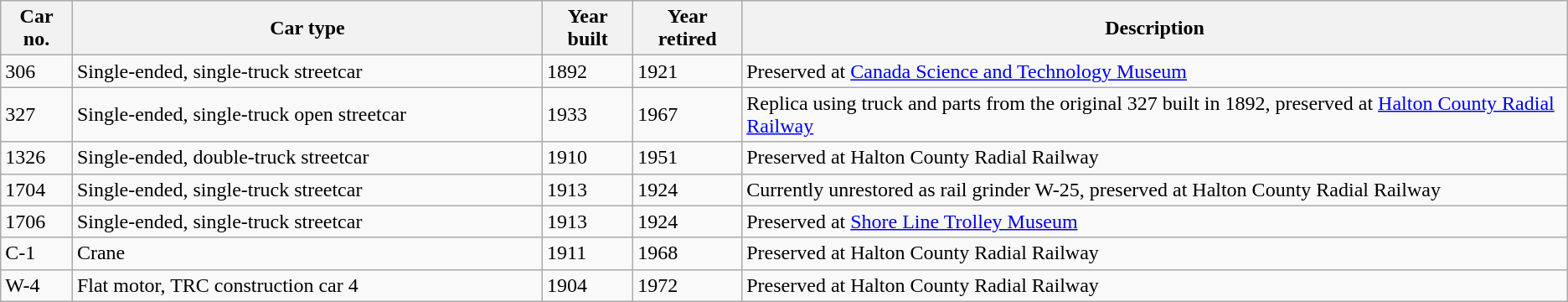<table class="wikitable">
<tr>
<th>Car no.</th>
<th width=30%>Car type</th>
<th>Year built</th>
<th>Year retired</th>
<th>Description</th>
</tr>
<tr>
<td>306</td>
<td>Single-ended, single-truck streetcar</td>
<td>1892</td>
<td>1921</td>
<td>Preserved at <a href='#'>Canada Science and Technology Museum</a></td>
</tr>
<tr>
<td>327</td>
<td>Single-ended, single-truck open streetcar</td>
<td>1933</td>
<td>1967</td>
<td>Replica using truck and parts from the original 327 built in 1892, preserved at <a href='#'>Halton County Radial Railway</a></td>
</tr>
<tr>
<td>1326</td>
<td>Single-ended, double-truck streetcar</td>
<td>1910</td>
<td>1951</td>
<td>Preserved at Halton County Radial Railway</td>
</tr>
<tr>
<td>1704</td>
<td>Single-ended, single-truck streetcar</td>
<td>1913</td>
<td>1924</td>
<td>Currently unrestored as rail grinder W-25, preserved at Halton County Radial Railway</td>
</tr>
<tr>
<td>1706</td>
<td>Single-ended, single-truck streetcar</td>
<td>1913</td>
<td>1924</td>
<td>Preserved at <a href='#'>Shore Line Trolley Museum</a></td>
</tr>
<tr>
<td>C-1</td>
<td>Crane</td>
<td>1911</td>
<td>1968</td>
<td>Preserved at Halton County Radial Railway</td>
</tr>
<tr>
<td>W-4</td>
<td>Flat motor, TRC construction car 4</td>
<td>1904</td>
<td>1972</td>
<td>Preserved at Halton County Radial Railway</td>
</tr>
</table>
